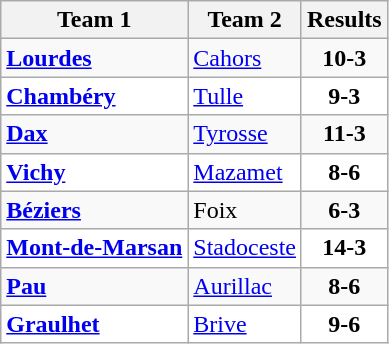<table class="wikitable">
<tr>
<th>Team 1</th>
<th>Team 2</th>
<th>Results</th>
</tr>
<tr>
<td><strong><a href='#'>Lourdes</a></strong></td>
<td><a href='#'>Cahors</a></td>
<td align="center"><strong>10-3</strong></td>
</tr>
<tr bgcolor="white">
<td><strong><a href='#'>Chambéry</a></strong></td>
<td><a href='#'>Tulle</a></td>
<td align="center"><strong>9-3</strong></td>
</tr>
<tr>
<td><strong><a href='#'>Dax</a></strong></td>
<td><a href='#'>Tyrosse</a></td>
<td align="center"><strong>11-3</strong></td>
</tr>
<tr bgcolor="white">
<td><strong><a href='#'>Vichy</a></strong></td>
<td><a href='#'>Mazamet</a></td>
<td align="center"><strong>8-6</strong></td>
</tr>
<tr>
<td><strong><a href='#'>Béziers</a></strong></td>
<td>Foix</td>
<td align="center"><strong>6-3</strong></td>
</tr>
<tr bgcolor="white">
<td><strong><a href='#'>Mont-de-Marsan</a></strong></td>
<td><a href='#'>Stadoceste</a></td>
<td align="center"><strong>14-3</strong></td>
</tr>
<tr>
<td><strong><a href='#'>Pau</a></strong></td>
<td><a href='#'>Aurillac</a></td>
<td align="center"><strong>8-6</strong></td>
</tr>
<tr bgcolor="white">
<td><strong><a href='#'>Graulhet</a></strong></td>
<td><a href='#'>Brive</a></td>
<td align="center"><strong>9-6</strong></td>
</tr>
</table>
